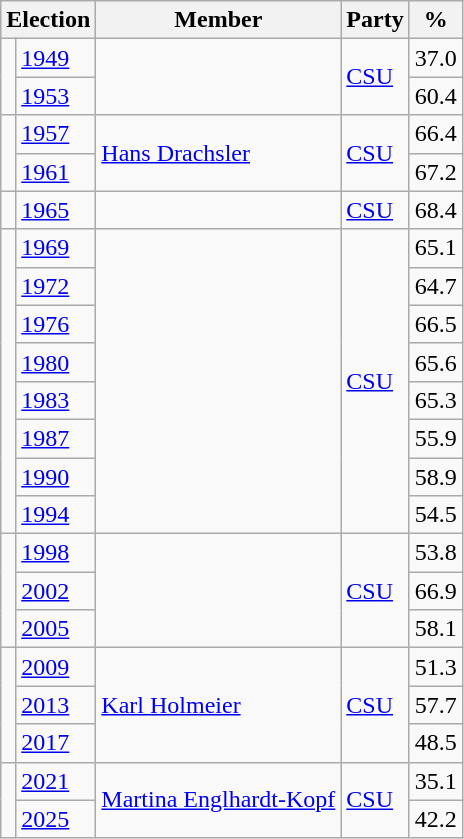<table class=wikitable>
<tr>
<th colspan=2>Election</th>
<th>Member</th>
<th>Party</th>
<th>%</th>
</tr>
<tr>
<td rowspan=2 bgcolor=></td>
<td><a href='#'>1949</a></td>
<td rowspan=2></td>
<td rowspan=2><a href='#'>CSU</a></td>
<td align=right>37.0</td>
</tr>
<tr>
<td><a href='#'>1953</a></td>
<td align=right>60.4</td>
</tr>
<tr>
<td rowspan=2 bgcolor=></td>
<td><a href='#'>1957</a></td>
<td rowspan=2><a href='#'>Hans Drachsler</a></td>
<td rowspan=2><a href='#'>CSU</a></td>
<td align=right>66.4</td>
</tr>
<tr>
<td><a href='#'>1961</a></td>
<td align=right>67.2</td>
</tr>
<tr>
<td bgcolor=></td>
<td><a href='#'>1965</a></td>
<td></td>
<td><a href='#'>CSU</a></td>
<td align=right>68.4</td>
</tr>
<tr>
<td rowspan=8 bgcolor=></td>
<td><a href='#'>1969</a></td>
<td rowspan=8></td>
<td rowspan=8><a href='#'>CSU</a></td>
<td align=right>65.1</td>
</tr>
<tr>
<td><a href='#'>1972</a></td>
<td align=right>64.7</td>
</tr>
<tr>
<td><a href='#'>1976</a></td>
<td align=right>66.5</td>
</tr>
<tr>
<td><a href='#'>1980</a></td>
<td align=right>65.6</td>
</tr>
<tr>
<td><a href='#'>1983</a></td>
<td align=right>65.3</td>
</tr>
<tr>
<td><a href='#'>1987</a></td>
<td align=right>55.9</td>
</tr>
<tr>
<td><a href='#'>1990</a></td>
<td align=right>58.9</td>
</tr>
<tr>
<td><a href='#'>1994</a></td>
<td align=right>54.5</td>
</tr>
<tr>
<td rowspan=3 bgcolor=></td>
<td><a href='#'>1998</a></td>
<td rowspan=3></td>
<td rowspan=3><a href='#'>CSU</a></td>
<td align=right>53.8</td>
</tr>
<tr>
<td><a href='#'>2002</a></td>
<td align=right>66.9</td>
</tr>
<tr>
<td><a href='#'>2005</a></td>
<td align=right>58.1</td>
</tr>
<tr>
<td rowspan=3 bgcolor=></td>
<td><a href='#'>2009</a></td>
<td rowspan=3><a href='#'>Karl Holmeier</a></td>
<td rowspan=3><a href='#'>CSU</a></td>
<td align=right>51.3</td>
</tr>
<tr>
<td><a href='#'>2013</a></td>
<td align=right>57.7</td>
</tr>
<tr>
<td><a href='#'>2017</a></td>
<td align=right>48.5</td>
</tr>
<tr>
<td rowspan=2 bgcolor=></td>
<td><a href='#'>2021</a></td>
<td rowspan=2><a href='#'>Martina Englhardt-Kopf</a></td>
<td rowspan=2><a href='#'>CSU</a></td>
<td align=right>35.1</td>
</tr>
<tr>
<td><a href='#'>2025</a></td>
<td align=right>42.2</td>
</tr>
</table>
